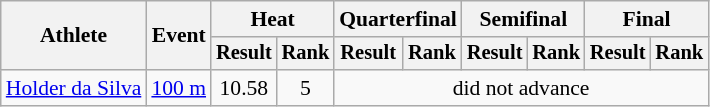<table class=wikitable style=font-size:90%>
<tr>
<th rowspan=2>Athlete</th>
<th rowspan=2>Event</th>
<th colspan=2>Heat</th>
<th colspan=2>Quarterfinal</th>
<th colspan=2>Semifinal</th>
<th colspan=2>Final</th>
</tr>
<tr style="font-size:95%">
<th>Result</th>
<th>Rank</th>
<th>Result</th>
<th>Rank</th>
<th>Result</th>
<th>Rank</th>
<th>Result</th>
<th>Rank</th>
</tr>
<tr align=center>
<td align=left><a href='#'>Holder da Silva</a></td>
<td align=left><a href='#'>100 m</a></td>
<td>10.58</td>
<td>5</td>
<td colspan=6>did not advance</td>
</tr>
</table>
